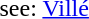<table>
<tr>
<td></td>
<td>see: <a href='#'>Villé</a></td>
</tr>
</table>
